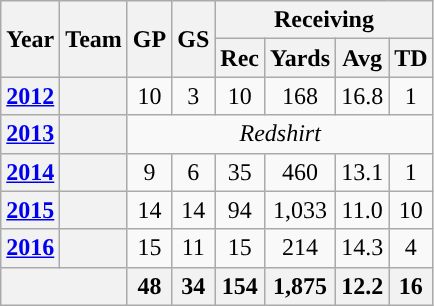<table class="wikitable" style="text-align:center;">
<tr>
<th rowspan="2">Year</th>
<th rowspan="2">Team</th>
<th rowspan="2">GP</th>
<th rowspan="2">GS</th>
<th colspan="4">Receiving</th>
</tr>
<tr>
<th>Rec</th>
<th>Yards</th>
<th>Avg</th>
<th>TD</th>
</tr>
<tr>
<th><a href='#'>2012</a></th>
<th><a href='#'></a></th>
<td>10</td>
<td>3</td>
<td>10</td>
<td>168</td>
<td>16.8</td>
<td>1</td>
</tr>
<tr>
<th><a href='#'>2013</a></th>
<th><a href='#'></a></th>
<td colspan="10"><em>Redshirt </em></td>
</tr>
<tr>
<th><a href='#'>2014</a></th>
<th><a href='#'></a></th>
<td>9</td>
<td>6</td>
<td>35</td>
<td>460</td>
<td>13.1</td>
<td>1</td>
</tr>
<tr>
<th><a href='#'>2015</a></th>
<th><a href='#'></a></th>
<td>14</td>
<td>14</td>
<td>94</td>
<td>1,033</td>
<td>11.0</td>
<td>10</td>
</tr>
<tr>
<th><a href='#'>2016</a></th>
<th><a href='#'></a></th>
<td>15</td>
<td>11</td>
<td>15</td>
<td>214</td>
<td>14.3</td>
<td>4</td>
</tr>
<tr>
<th align=center colspan="2"></th>
<th>48</th>
<th>34</th>
<th>154</th>
<th>1,875</th>
<th>12.2</th>
<th>16</th>
</tr>
</table>
